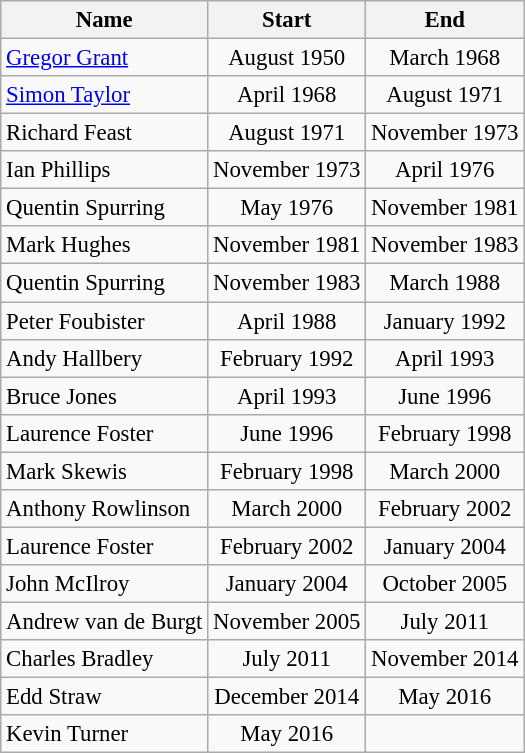<table class="wikitable" style="font-size: 95%; text-align: center;">
<tr valign="top">
<th valign="middle">Name</th>
<th valign="middle">Start</th>
<th valign="middle">End</th>
</tr>
<tr>
<td align=left><a href='#'>Gregor Grant</a></td>
<td>August 1950</td>
<td>March 1968</td>
</tr>
<tr>
<td align=left><a href='#'>Simon Taylor</a></td>
<td>April 1968</td>
<td>August 1971</td>
</tr>
<tr>
<td align=left>Richard Feast</td>
<td>August 1971</td>
<td>November 1973</td>
</tr>
<tr>
<td align=left>Ian Phillips</td>
<td>November 1973</td>
<td>April 1976</td>
</tr>
<tr>
<td align=left>Quentin Spurring</td>
<td>May 1976</td>
<td>November 1981</td>
</tr>
<tr>
<td align=left>Mark Hughes</td>
<td>November 1981</td>
<td>November 1983</td>
</tr>
<tr>
<td align=left>Quentin Spurring</td>
<td>November 1983</td>
<td>March 1988</td>
</tr>
<tr>
<td align=left>Peter Foubister</td>
<td>April 1988</td>
<td>January 1992</td>
</tr>
<tr>
<td align=left>Andy Hallbery</td>
<td>February 1992</td>
<td>April 1993</td>
</tr>
<tr>
<td align=left>Bruce Jones</td>
<td>April 1993</td>
<td>June 1996</td>
</tr>
<tr>
<td align=left>Laurence Foster</td>
<td>June 1996</td>
<td>February 1998</td>
</tr>
<tr>
<td align=left>Mark Skewis</td>
<td>February 1998</td>
<td>March 2000</td>
</tr>
<tr>
<td align=left>Anthony Rowlinson</td>
<td>March 2000</td>
<td>February 2002</td>
</tr>
<tr>
<td align=left>Laurence Foster</td>
<td>February 2002</td>
<td>January 2004</td>
</tr>
<tr>
<td align=left>John McIlroy</td>
<td>January 2004</td>
<td>October 2005</td>
</tr>
<tr>
<td align=left>Andrew van de Burgt</td>
<td>November 2005</td>
<td>July 2011</td>
</tr>
<tr>
<td align=left>Charles Bradley</td>
<td>July 2011</td>
<td>November 2014</td>
</tr>
<tr>
<td align=left>Edd Straw</td>
<td>December 2014</td>
<td>May 2016</td>
</tr>
<tr>
<td align=left>Kevin Turner</td>
<td>May 2016</td>
<td></td>
</tr>
</table>
